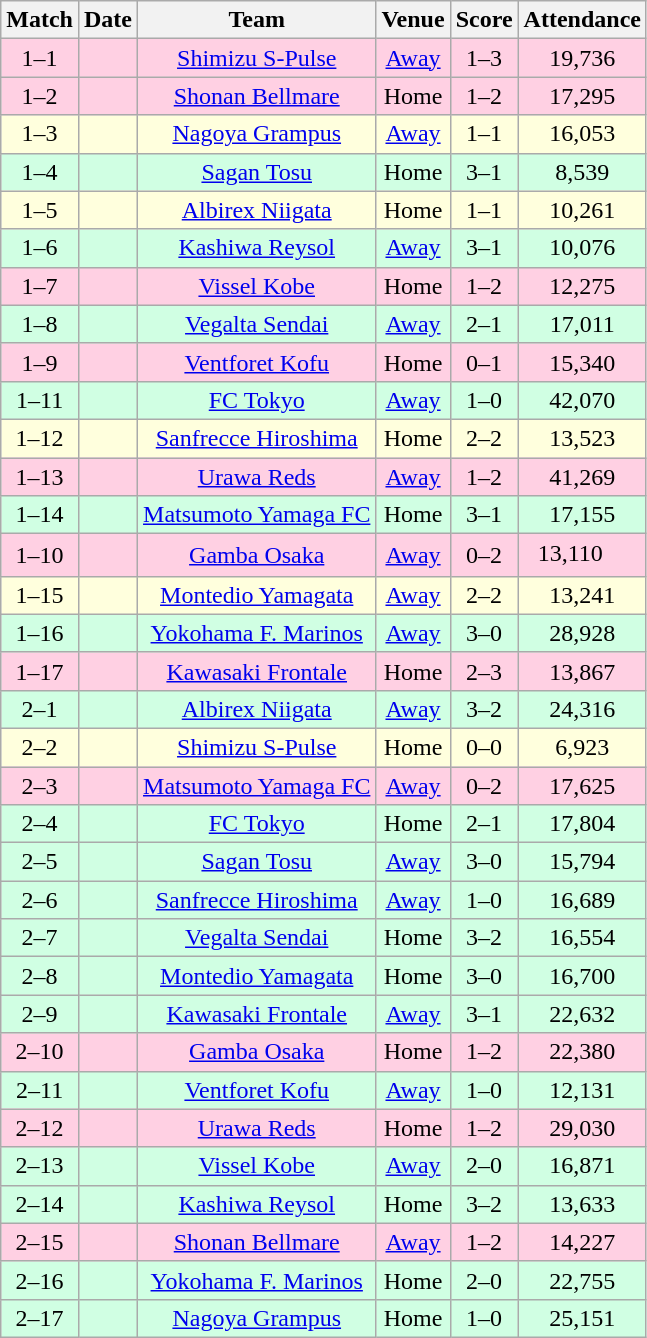<table class="wikitable sortable" style="text-align:center;">
<tr>
<th>Match</th>
<th>Date</th>
<th>Team</th>
<th>Venue</th>
<th>Score</th>
<th>Attendance</th>
</tr>
<tr bgcolor="ffd0e3">
<td>1–1</td>
<td></td>
<td><a href='#'>Shimizu S-Pulse</a></td>
<td><a href='#'>Away</a></td>
<td>1–3</td>
<td>19,736</td>
</tr>
<tr bgcolor="ffd0e3">
<td>1–2</td>
<td></td>
<td><a href='#'>Shonan Bellmare</a></td>
<td>Home</td>
<td>1–2</td>
<td>17,295</td>
</tr>
<tr bgcolor="ffffdd">
<td>1–3</td>
<td></td>
<td><a href='#'>Nagoya Grampus</a></td>
<td><a href='#'>Away</a></td>
<td>1–1</td>
<td>16,053</td>
</tr>
<tr bgcolor="d0ffe3">
<td>1–4</td>
<td></td>
<td><a href='#'>Sagan Tosu</a></td>
<td>Home</td>
<td>3–1</td>
<td>8,539</td>
</tr>
<tr bgcolor="ffffdd">
<td>1–5</td>
<td></td>
<td><a href='#'>Albirex Niigata</a></td>
<td>Home</td>
<td>1–1</td>
<td>10,261</td>
</tr>
<tr bgcolor="d0ffe3">
<td>1–6</td>
<td></td>
<td><a href='#'>Kashiwa Reysol</a></td>
<td><a href='#'>Away</a></td>
<td>3–1</td>
<td>10,076</td>
</tr>
<tr bgcolor="ffd0e3">
<td>1–7</td>
<td></td>
<td><a href='#'>Vissel Kobe</a></td>
<td>Home</td>
<td>1–2</td>
<td>12,275</td>
</tr>
<tr bgcolor="d0ffe3">
<td>1–8</td>
<td></td>
<td><a href='#'>Vegalta Sendai</a></td>
<td><a href='#'>Away</a></td>
<td>2–1</td>
<td>17,011</td>
</tr>
<tr bgcolor="ffd0e3">
<td>1–9</td>
<td></td>
<td><a href='#'>Ventforet Kofu</a></td>
<td>Home</td>
<td>0–1</td>
<td>15,340</td>
</tr>
<tr bgcolor="d0ffe3">
<td>1–11</td>
<td></td>
<td><a href='#'>FC Tokyo</a></td>
<td><a href='#'>Away</a></td>
<td>1–0</td>
<td>42,070</td>
</tr>
<tr bgcolor="ffffdd">
<td>1–12</td>
<td></td>
<td><a href='#'>Sanfrecce Hiroshima</a></td>
<td>Home</td>
<td>2–2</td>
<td>13,523</td>
</tr>
<tr bgcolor="ffd0e3">
<td>1–13</td>
<td></td>
<td><a href='#'>Urawa Reds</a></td>
<td><a href='#'>Away</a></td>
<td>1–2</td>
<td>41,269</td>
</tr>
<tr bgcolor="d0ffe3">
<td>1–14</td>
<td></td>
<td><a href='#'>Matsumoto Yamaga FC</a></td>
<td>Home</td>
<td>3–1</td>
<td>17,155</td>
</tr>
<tr bgcolor="ffd0e3">
<td>1–10</td>
<td></td>
<td><a href='#'>Gamba Osaka</a></td>
<td><a href='#'>Away</a></td>
<td>0–2</td>
<td>13,110　</td>
</tr>
<tr bgcolor="ffffdd">
<td>1–15</td>
<td></td>
<td><a href='#'>Montedio Yamagata</a></td>
<td><a href='#'>Away</a></td>
<td>2–2</td>
<td>13,241</td>
</tr>
<tr bgcolor="d0ffe3">
<td>1–16</td>
<td></td>
<td><a href='#'>Yokohama F. Marinos</a></td>
<td><a href='#'>Away</a></td>
<td>3–0</td>
<td>28,928</td>
</tr>
<tr bgcolor="ffd0e3">
<td>1–17</td>
<td></td>
<td><a href='#'>Kawasaki Frontale</a></td>
<td>Home</td>
<td>2–3</td>
<td>13,867</td>
</tr>
<tr bgcolor="d0ffe3">
<td>2–1</td>
<td></td>
<td><a href='#'>Albirex Niigata</a></td>
<td><a href='#'>Away</a></td>
<td>3–2</td>
<td>24,316</td>
</tr>
<tr bgcolor="ffffdd">
<td>2–2</td>
<td></td>
<td><a href='#'>Shimizu S-Pulse</a></td>
<td>Home</td>
<td>0–0</td>
<td>6,923</td>
</tr>
<tr bgcolor="ffd0e3">
<td>2–3</td>
<td></td>
<td><a href='#'>Matsumoto Yamaga FC</a></td>
<td><a href='#'>Away</a></td>
<td>0–2</td>
<td>17,625</td>
</tr>
<tr bgcolor="d0ffe3">
<td>2–4</td>
<td></td>
<td><a href='#'>FC Tokyo</a></td>
<td>Home</td>
<td>2–1</td>
<td>17,804</td>
</tr>
<tr bgcolor="d0ffe3">
<td>2–5</td>
<td></td>
<td><a href='#'>Sagan Tosu</a></td>
<td><a href='#'>Away</a></td>
<td>3–0</td>
<td>15,794</td>
</tr>
<tr bgcolor="d0ffe3">
<td>2–6</td>
<td></td>
<td><a href='#'>Sanfrecce Hiroshima</a></td>
<td><a href='#'>Away</a></td>
<td>1–0</td>
<td>16,689</td>
</tr>
<tr bgcolor="d0ffe3">
<td>2–7</td>
<td></td>
<td><a href='#'>Vegalta Sendai</a></td>
<td>Home</td>
<td>3–2</td>
<td>16,554</td>
</tr>
<tr bgcolor="d0ffe3">
<td>2–8</td>
<td></td>
<td><a href='#'>Montedio Yamagata</a></td>
<td>Home</td>
<td>3–0</td>
<td>16,700</td>
</tr>
<tr bgcolor="d0ffe3">
<td>2–9</td>
<td></td>
<td><a href='#'>Kawasaki Frontale</a></td>
<td><a href='#'>Away</a></td>
<td>3–1</td>
<td>22,632</td>
</tr>
<tr bgcolor="ffd0e3">
<td>2–10</td>
<td></td>
<td><a href='#'>Gamba Osaka</a></td>
<td>Home</td>
<td>1–2</td>
<td>22,380</td>
</tr>
<tr bgcolor="d0ffe3">
<td>2–11</td>
<td></td>
<td><a href='#'>Ventforet Kofu</a></td>
<td><a href='#'>Away</a></td>
<td>1–0</td>
<td>12,131</td>
</tr>
<tr bgcolor="ffd0e3">
<td>2–12</td>
<td></td>
<td><a href='#'>Urawa Reds</a></td>
<td>Home</td>
<td>1–2</td>
<td>29,030</td>
</tr>
<tr bgcolor="d0ffe3">
<td>2–13</td>
<td></td>
<td><a href='#'>Vissel Kobe</a></td>
<td><a href='#'>Away</a></td>
<td>2–0</td>
<td>16,871</td>
</tr>
<tr bgcolor="d0ffe3">
<td>2–14</td>
<td></td>
<td><a href='#'>Kashiwa Reysol</a></td>
<td>Home</td>
<td>3–2</td>
<td>13,633</td>
</tr>
<tr bgcolor="ffd0e3">
<td>2–15</td>
<td></td>
<td><a href='#'>Shonan Bellmare</a></td>
<td><a href='#'>Away</a></td>
<td>1–2</td>
<td>14,227</td>
</tr>
<tr bgcolor="d0ffe3">
<td>2–16</td>
<td></td>
<td><a href='#'>Yokohama F. Marinos</a></td>
<td>Home</td>
<td>2–0</td>
<td>22,755</td>
</tr>
<tr bgcolor="d0ffe3">
<td>2–17</td>
<td></td>
<td><a href='#'>Nagoya Grampus</a></td>
<td>Home</td>
<td>1–0</td>
<td>25,151</td>
</tr>
</table>
